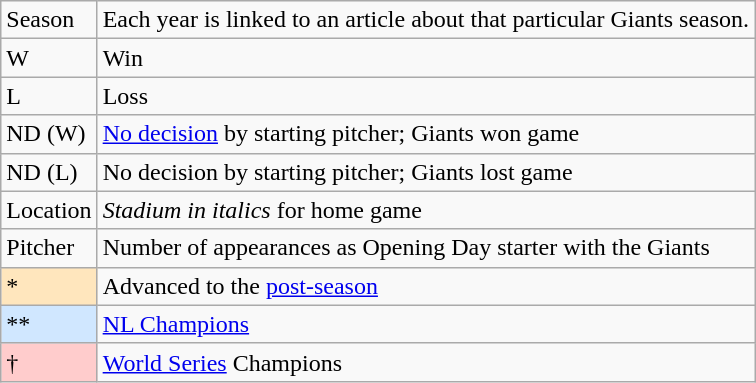<table class="wikitable">
<tr>
<td>Season</td>
<td>Each year is linked to an article about that particular Giants season.</td>
</tr>
<tr>
<td>W</td>
<td>Win</td>
</tr>
<tr>
<td>L</td>
<td>Loss</td>
</tr>
<tr>
<td>ND (W)</td>
<td><a href='#'>No decision</a> by starting pitcher; Giants won game</td>
</tr>
<tr>
<td>ND (L)</td>
<td>No decision by starting pitcher; Giants lost game</td>
</tr>
<tr>
<td>Location</td>
<td><em>Stadium in italics</em> for home game</td>
</tr>
<tr>
<td>Pitcher </td>
<td>Number of appearances as Opening Day starter with the Giants</td>
</tr>
<tr>
<td style="background-color: #FFE6BD">*</td>
<td>Advanced to the <a href='#'>post-season</a></td>
</tr>
<tr>
<td style="background-color: #D0E7FF">**</td>
<td><a href='#'>NL Champions</a></td>
</tr>
<tr>
<td style="background-color: #FFCCCC">†</td>
<td><a href='#'>World Series</a> Champions</td>
</tr>
</table>
